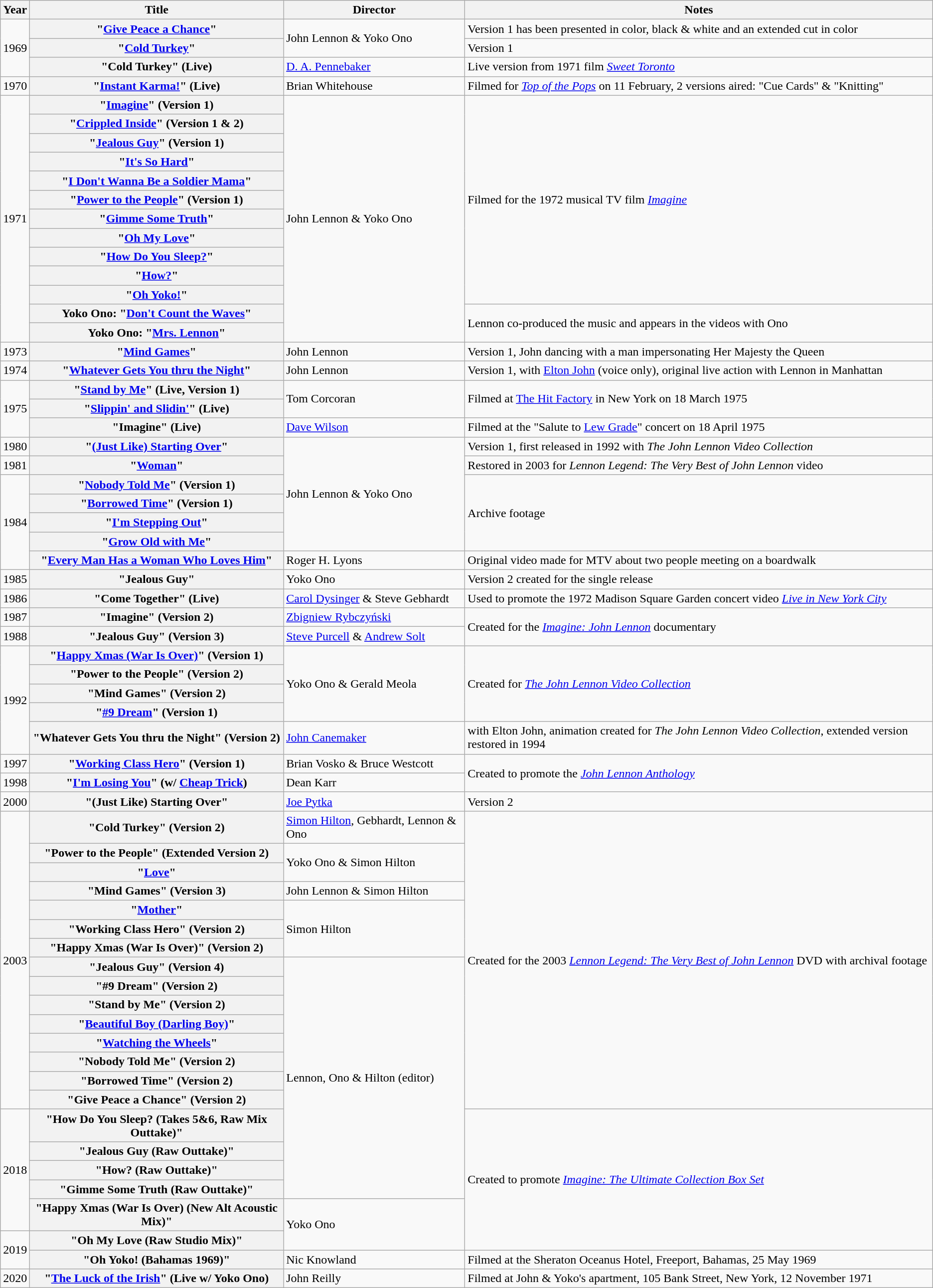<table class="wikitable plainrowheaders">
<tr>
<th scope="col" style="">Year</th>
<th scope="col" style="">Title</th>
<th scope="col" style="">Director</th>
<th scope="col" style="">Notes</th>
</tr>
<tr>
<td rowspan="3" style="text-align:center; ">1969</td>
<th scope="row">"<a href='#'>Give Peace a Chance</a>"</th>
<td rowspan="2" style="text-align:left; ">John Lennon & Yoko Ono</td>
<td>Version 1 has been presented in color, black & white and an extended cut in color</td>
</tr>
<tr>
<th scope="row">"<a href='#'>Cold Turkey</a>"</th>
<td>Version 1</td>
</tr>
<tr>
<th scope="row">"Cold Turkey" (Live)</th>
<td><a href='#'>D. A. Pennebaker</a></td>
<td>Live version from 1971 film <em><a href='#'>Sweet Toronto</a></em></td>
</tr>
<tr>
<td style="text-align:center; ">1970</td>
<th scope="row">"<a href='#'>Instant Karma!</a>" (Live)</th>
<td>Brian Whitehouse</td>
<td>Filmed for <em><a href='#'>Top of the Pops</a></em> on 11 February, 2 versions aired: "Cue Cards" & "Knitting"</td>
</tr>
<tr>
<td rowspan="13" style="text-align:center; ">1971</td>
<th scope="row">"<a href='#'>Imagine</a>" (Version 1)</th>
<td rowspan="13" style="text-align:left; ">John Lennon & Yoko Ono</td>
<td rowspan="11" style="text-align:left; ">Filmed for the 1972 musical TV film <em><a href='#'>Imagine</a></em></td>
</tr>
<tr>
<th scope="row">"<a href='#'>Crippled Inside</a>" (Version 1 & 2)</th>
</tr>
<tr>
<th scope="row">"<a href='#'>Jealous Guy</a>" (Version 1)</th>
</tr>
<tr>
<th scope="row">"<a href='#'>It's So Hard</a>"</th>
</tr>
<tr>
<th scope="row">"<a href='#'>I Don't Wanna Be a Soldier Mama</a>"</th>
</tr>
<tr>
<th scope="row">"<a href='#'>Power to the People</a>" (Version 1)</th>
</tr>
<tr>
<th scope="row">"<a href='#'>Gimme Some Truth</a>"</th>
</tr>
<tr>
<th scope="row">"<a href='#'>Oh My Love</a>"</th>
</tr>
<tr>
<th scope="row">"<a href='#'>How Do You Sleep?</a>"</th>
</tr>
<tr>
<th scope="row">"<a href='#'>How?</a>"</th>
</tr>
<tr>
<th scope="row">"<a href='#'>Oh Yoko!</a>"</th>
</tr>
<tr>
<th scope="row">Yoko Ono: "<a href='#'>Don't Count the Waves</a>"</th>
<td rowspan="2" style="text-align:left; ">Lennon co-produced the music and appears in the videos with Ono</td>
</tr>
<tr>
<th scope="row">Yoko Ono: "<a href='#'>Mrs. Lennon</a>"</th>
</tr>
<tr>
<td style="text-align:center; ">1973</td>
<th scope="row">"<a href='#'>Mind Games</a>"</th>
<td>John Lennon</td>
<td>Version 1, John dancing with a man impersonating Her Majesty the Queen</td>
</tr>
<tr>
<td style="text-align:center; ">1974</td>
<th scope="row">"<a href='#'>Whatever Gets You thru the Night</a>"</th>
<td>John Lennon</td>
<td>Version 1, with <a href='#'>Elton John</a> (voice only), original live action with Lennon in Manhattan</td>
</tr>
<tr>
<td rowspan="3" style="text-align:center; ">1975</td>
<th scope="row">"<a href='#'>Stand by Me</a>" (Live, Version 1)</th>
<td rowspan="2" style="text-align:left; ">Tom Corcoran</td>
<td rowspan="2" style="text-align:left; ">Filmed at <a href='#'>The Hit Factory</a> in New York on 18 March 1975</td>
</tr>
<tr>
<th scope="row">"<a href='#'>Slippin' and Slidin'</a>" (Live)</th>
</tr>
<tr>
<th scope="row">"Imagine" (Live)</th>
<td><a href='#'>Dave Wilson</a></td>
<td>Filmed at the "Salute to <a href='#'>Lew Grade</a>" concert on 18 April 1975</td>
</tr>
<tr>
<td style="text-align:center; ">1980</td>
<th scope="row">"<a href='#'>(Just Like) Starting Over</a>"</th>
<td rowspan="6" style="text-align:left; ">John Lennon & Yoko Ono</td>
<td>Version 1, first released in 1992 with <em>The John Lennon Video Collection</em></td>
</tr>
<tr>
<td style="text-align:center; ">1981</td>
<th scope="row">"<a href='#'>Woman</a>"</th>
<td>Restored in 2003 for <em>Lennon Legend: The Very Best of John Lennon</em> video</td>
</tr>
<tr>
<td rowspan="5" style="text-align:center; ">1984</td>
<th scope="row">"<a href='#'>Nobody Told Me</a>" (Version 1)</th>
<td rowspan="4" style="text-align:left; ">Archive footage</td>
</tr>
<tr>
<th scope="row">"<a href='#'>Borrowed Time</a>" (Version 1)</th>
</tr>
<tr>
<th scope="row">"<a href='#'>I'm Stepping Out</a>"</th>
</tr>
<tr>
<th scope="row">"<a href='#'>Grow Old with Me</a>"</th>
</tr>
<tr>
<th scope="row">"<a href='#'>Every Man Has a Woman Who Loves Him</a>"</th>
<td>Roger H. Lyons</td>
<td>Original video made for MTV about two people meeting on a boardwalk</td>
</tr>
<tr>
<td style="text-align:center; ">1985</td>
<th scope="row">"Jealous Guy"</th>
<td>Yoko Ono</td>
<td>Version 2 created for the single release</td>
</tr>
<tr>
<td style="text-align:center; ">1986</td>
<th scope="row">"Come Together" (Live)</th>
<td><a href='#'>Carol Dysinger</a> & Steve Gebhardt</td>
<td>Used to promote the 1972 Madison Square Garden concert video <em><a href='#'>Live in New York City</a></em></td>
</tr>
<tr>
<td style="text-align:center; ">1987</td>
<th scope="row">"Imagine" (Version 2)</th>
<td><a href='#'>Zbigniew Rybczyński</a></td>
<td rowspan="2" style="text-align:left; ">Created for the <em><a href='#'>Imagine: John Lennon</a></em> documentary</td>
</tr>
<tr>
<td style="text-align:center; ">1988</td>
<th scope="row">"Jealous Guy" (Version 3)</th>
<td><a href='#'>Steve Purcell</a> & <a href='#'>Andrew Solt</a></td>
</tr>
<tr>
<td rowspan="5" style="text-align:center; ">1992</td>
<th scope="row">"<a href='#'>Happy Xmas (War Is Over)</a>" (Version 1)</th>
<td rowspan="4" style="text-align:left; ">Yoko Ono & Gerald Meola</td>
<td rowspan="4" style="text-align:left; ">Created for <em><a href='#'>The John Lennon Video Collection</a></em></td>
</tr>
<tr>
<th scope="row">"Power to the People" (Version 2)</th>
</tr>
<tr>
<th scope="row">"Mind Games" (Version 2)</th>
</tr>
<tr>
<th scope="row">"<a href='#'>#9 Dream</a>" (Version 1)</th>
</tr>
<tr>
<th scope="row">"Whatever Gets You thru the Night" (Version 2)</th>
<td><a href='#'>John Canemaker</a></td>
<td>with Elton John, animation created for <em>The John Lennon Video Collection</em>, extended version restored in 1994</td>
</tr>
<tr>
<td style="text-align:center; ">1997</td>
<th scope="row">"<a href='#'>Working Class Hero</a>" (Version 1)</th>
<td>Brian Vosko & Bruce Westcott</td>
<td rowspan="2" style="text-align:left; ">Created to promote the <em><a href='#'>John Lennon Anthology</a></em></td>
</tr>
<tr>
<td style="text-align:center; ">1998</td>
<th scope="row">"<a href='#'>I'm Losing You</a>" (w/ <a href='#'>Cheap Trick</a>)</th>
<td>Dean Karr</td>
</tr>
<tr>
<td style="text-align:center; ">2000</td>
<th scope="row">"(Just Like) Starting Over"</th>
<td><a href='#'>Joe Pytka</a></td>
<td>Version 2</td>
</tr>
<tr>
<td rowspan="15" style="text-align:center; ">2003</td>
<th scope="row">"Cold Turkey" (Version 2)</th>
<td><a href='#'>Simon Hilton</a>, Gebhardt, Lennon & Ono</td>
<td rowspan="15" style="text-align:left; ">Created for the 2003 <em><a href='#'>Lennon Legend: The Very Best of John Lennon</a></em> DVD with archival footage</td>
</tr>
<tr>
<th scope="row">"Power to the People" (Extended Version 2)</th>
<td rowspan="2" style="text-align:left; ">Yoko Ono & Simon Hilton</td>
</tr>
<tr>
<th scope="row">"<a href='#'>Love</a>"</th>
</tr>
<tr>
<th scope="row">"Mind Games" (Version 3)</th>
<td>John Lennon & Simon Hilton</td>
</tr>
<tr>
<th scope="row">"<a href='#'>Mother</a>"</th>
<td rowspan="3" style="text-align:left; ">Simon Hilton</td>
</tr>
<tr>
<th scope="row">"Working Class Hero" (Version 2)</th>
</tr>
<tr>
<th scope="row">"Happy Xmas (War Is Over)" (Version 2)</th>
</tr>
<tr>
<th scope="row">"Jealous Guy" (Version 4)</th>
<td rowspan="12" style="text-align:left; ">Lennon, Ono & Hilton (editor)</td>
</tr>
<tr>
<th scope="row">"#9 Dream" (Version 2)</th>
</tr>
<tr>
<th scope="row">"Stand by Me" (Version 2)</th>
</tr>
<tr>
<th scope="row">"<a href='#'>Beautiful Boy (Darling Boy)</a>"</th>
</tr>
<tr>
<th scope="row">"<a href='#'>Watching the Wheels</a>"</th>
</tr>
<tr>
<th scope="row">"Nobody Told Me" (Version 2)</th>
</tr>
<tr>
<th scope="row">"Borrowed Time" (Version 2)</th>
</tr>
<tr>
<th scope="row">"Give Peace a Chance" (Version 2)</th>
</tr>
<tr>
<td rowspan="5" style="text-align:center; ">2018</td>
<th scope="row">"How Do You Sleep? (Takes 5&6, Raw Mix Outtake)"</th>
<td rowspan="6" style="text-align:left; ">Created to promote <em><a href='#'>Imagine: The Ultimate Collection Box Set</a></em></td>
</tr>
<tr>
<th scope="row">"Jealous Guy (Raw Outtake)"</th>
</tr>
<tr>
<th scope="row">"How? (Raw Outtake)"</th>
</tr>
<tr>
<th scope="row">"Gimme Some Truth (Raw Outtake)"</th>
</tr>
<tr>
<th scope="row">"Happy Xmas (War Is Over) (New Alt Acoustic Mix)"</th>
<td rowspan="2" style="text-align:left; ">Yoko Ono</td>
</tr>
<tr>
<td rowspan="2" style="text-align:center; ">2019</td>
<th scope="row">"Oh My Love (Raw Studio Mix)"</th>
</tr>
<tr>
<th scope="row">"Oh Yoko! (Bahamas 1969)"</th>
<td>Nic Knowland</td>
<td>Filmed at the Sheraton Oceanus Hotel, Freeport, Bahamas, 25 May 1969</td>
</tr>
<tr>
<td style="text-align:center; ">2020</td>
<th scope="row">"<a href='#'>The Luck of the Irish</a>" (Live w/ Yoko Ono)</th>
<td>John Reilly</td>
<td>Filmed at John & Yoko's apartment, 105 Bank Street, New York, 12 November 1971</td>
</tr>
</table>
